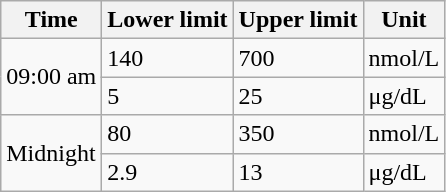<table class="wikitable">
<tr>
<th>Time</th>
<th>Lower limit</th>
<th>Upper limit</th>
<th>Unit</th>
</tr>
<tr>
<td rowspan=2>09:00 am</td>
<td>140</td>
<td>700</td>
<td>nmol/L</td>
</tr>
<tr>
<td>5</td>
<td>25</td>
<td>μg/dL</td>
</tr>
<tr>
<td rowspan=2>Midnight</td>
<td>80</td>
<td>350</td>
<td>nmol/L</td>
</tr>
<tr>
<td>2.9</td>
<td>13</td>
<td>μg/dL</td>
</tr>
</table>
